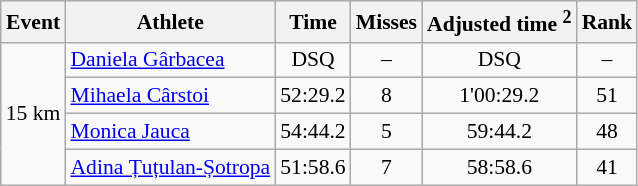<table class="wikitable" style="font-size:90%">
<tr>
<th>Event</th>
<th>Athlete</th>
<th>Time</th>
<th>Misses</th>
<th>Adjusted time <sup>2</sup></th>
<th>Rank</th>
</tr>
<tr>
<td rowspan="4">15 km</td>
<td><a href='#'>Daniela Gârbacea</a></td>
<td align="center">DSQ</td>
<td align="center">–</td>
<td align="center">DSQ</td>
<td align="center">–</td>
</tr>
<tr>
<td><a href='#'>Mihaela Cârstoi</a></td>
<td align="center">52:29.2</td>
<td align="center">8</td>
<td align="center">1'00:29.2</td>
<td align="center">51</td>
</tr>
<tr>
<td><a href='#'>Monica Jauca</a></td>
<td align="center">54:44.2</td>
<td align="center">5</td>
<td align="center">59:44.2</td>
<td align="center">48</td>
</tr>
<tr>
<td><a href='#'>Adina Țuțulan-Șotropa</a></td>
<td align="center">51:58.6</td>
<td align="center">7</td>
<td align="center">58:58.6</td>
<td align="center">41</td>
</tr>
</table>
